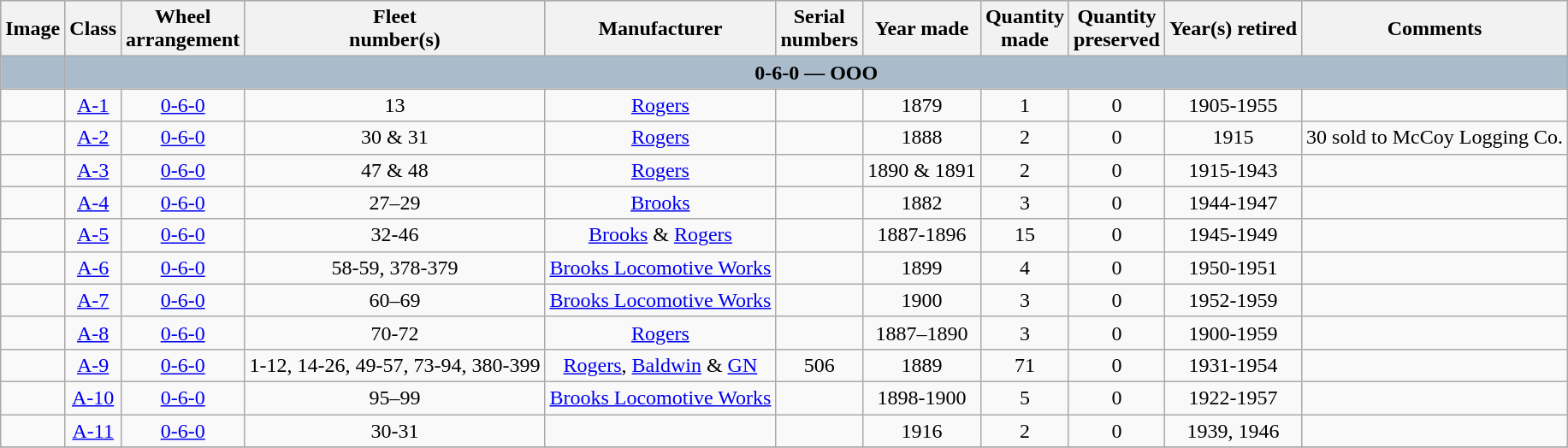<table class="wikitable" style="text-align:center">
<tr style="background:#AABBCC; font-weight:bold">
<th>Image</th>
<th>Class</th>
<th>Wheel<br>arrangement</th>
<th>Fleet<br>number(s)</th>
<th>Manufacturer</th>
<th>Serial<br>numbers</th>
<th>Year made</th>
<th>Quantity<br>made</th>
<th>Quantity<br>preserved</th>
<th>Year(s) retired</th>
<th>Comments</th>
</tr>
<tr style="background:#AABBCC; font-weight:bold">
<td></td>
<td colspan="10">0-6-0 — OOO</td>
</tr>
<tr>
<td></td>
<td><a href='#'>A-1</a></td>
<td><a href='#'>0-6-0</a></td>
<td>13</td>
<td><a href='#'>Rogers</a></td>
<td></td>
<td>1879</td>
<td>1</td>
<td>0</td>
<td>1905-1955</td>
<td align="left"></td>
</tr>
<tr>
<td></td>
<td><a href='#'>A-2</a></td>
<td><a href='#'>0-6-0</a></td>
<td>30 & 31</td>
<td><a href='#'>Rogers</a></td>
<td></td>
<td>1888</td>
<td>2</td>
<td>0</td>
<td>1915</td>
<td>30 sold to McCoy Logging Co.</td>
</tr>
<tr>
<td></td>
<td><a href='#'>A-3</a></td>
<td><a href='#'>0-6-0</a></td>
<td>47 & 48</td>
<td><a href='#'>Rogers</a></td>
<td></td>
<td>1890 & 1891</td>
<td>2</td>
<td>0</td>
<td>1915-1943</td>
<td align="left"></td>
</tr>
<tr>
<td></td>
<td><a href='#'>A-4</a></td>
<td><a href='#'>0-6-0</a></td>
<td>27–29</td>
<td><a href='#'>Brooks</a></td>
<td></td>
<td>1882</td>
<td>3</td>
<td>0</td>
<td>1944-1947</td>
<td align="left"></td>
</tr>
<tr>
<td></td>
<td><a href='#'>A-5</a></td>
<td><a href='#'>0-6-0</a></td>
<td>32-46</td>
<td><a href='#'>Brooks</a> & <a href='#'>Rogers</a></td>
<td></td>
<td>1887-1896</td>
<td>15</td>
<td>0</td>
<td>1945-1949</td>
<td align="left"></td>
</tr>
<tr>
<td></td>
<td><a href='#'>A-6</a></td>
<td><a href='#'>0-6-0</a></td>
<td>58-59, 378-379</td>
<td><a href='#'>Brooks Locomotive Works</a></td>
<td></td>
<td>1899</td>
<td>4</td>
<td>0</td>
<td>1950-1951</td>
<td align="left"></td>
</tr>
<tr>
<td></td>
<td><a href='#'>A-7</a></td>
<td><a href='#'>0-6-0</a></td>
<td>60–69</td>
<td><a href='#'>Brooks Locomotive Works</a></td>
<td></td>
<td>1900</td>
<td>3</td>
<td>0</td>
<td>1952-1959</td>
<td align="left"></td>
</tr>
<tr>
<td></td>
<td><a href='#'>A-8</a></td>
<td><a href='#'>0-6-0</a></td>
<td>70-72</td>
<td><a href='#'>Rogers</a></td>
<td></td>
<td>1887–1890</td>
<td>3</td>
<td>0</td>
<td>1900-1959</td>
<td align="left"></td>
</tr>
<tr>
<td></td>
<td><a href='#'>A-9</a></td>
<td><a href='#'>0-6-0</a></td>
<td>1-12, 14-26, 49-57, 73-94, 380-399</td>
<td><a href='#'>Rogers</a>, <a href='#'>Baldwin</a> & <a href='#'>GN</a></td>
<td>506</td>
<td>1889</td>
<td>71</td>
<td>0</td>
<td>1931-1954</td>
<td align=left></td>
</tr>
<tr>
<td></td>
<td><a href='#'>A-10</a></td>
<td><a href='#'>0-6-0</a></td>
<td>95–99</td>
<td><a href='#'>Brooks Locomotive Works</a></td>
<td></td>
<td>1898-1900</td>
<td>5</td>
<td>0</td>
<td>1922-1957</td>
<td align="left"></td>
</tr>
<tr>
<td></td>
<td><a href='#'>A-11</a></td>
<td><a href='#'>0-6-0</a></td>
<td>30-31</td>
<td></td>
<td></td>
<td>1916</td>
<td>2</td>
<td>0</td>
<td>1939, 1946</td>
<td align=left></td>
</tr>
<tr>
</tr>
</table>
